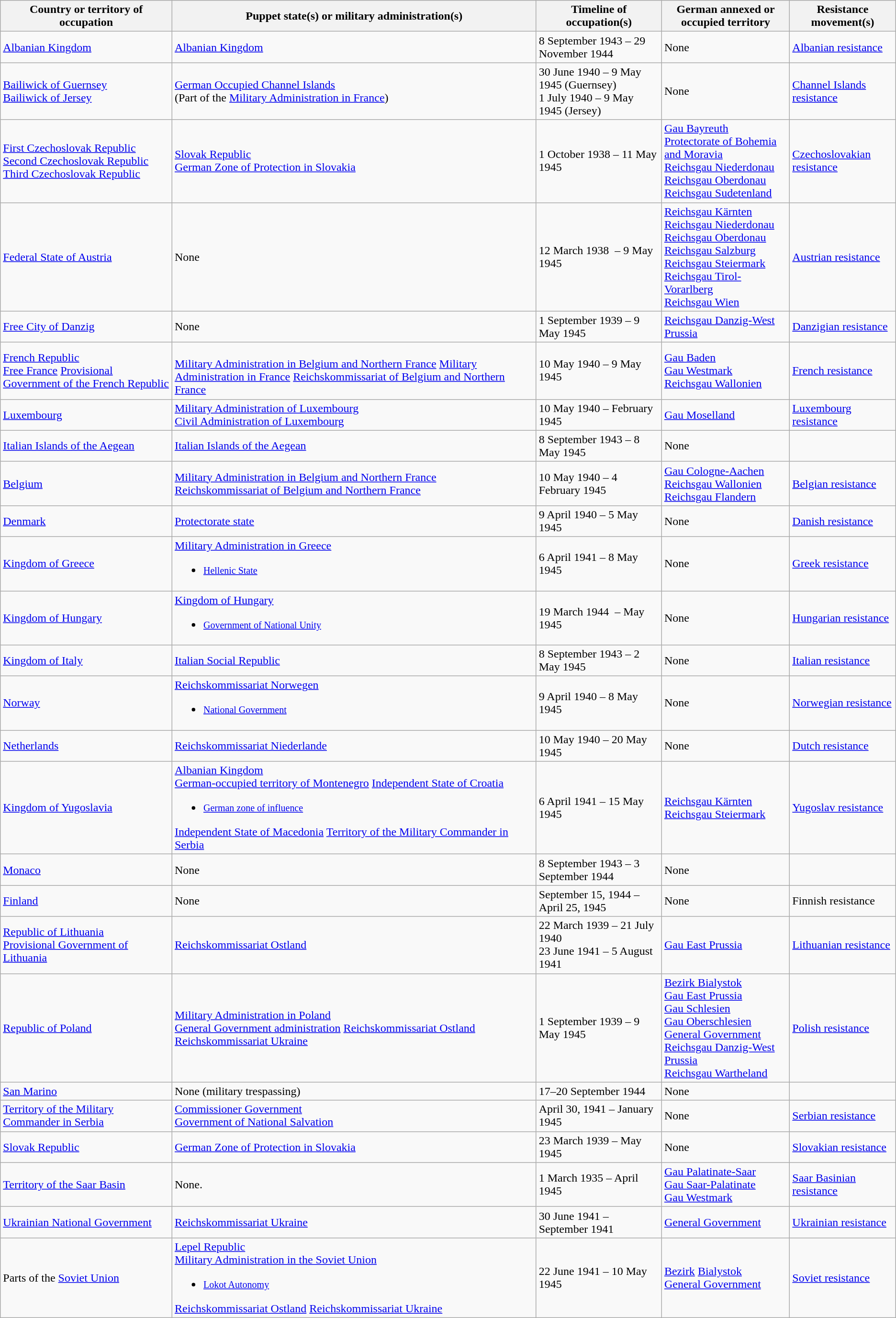<table class="wikitable sortable">
<tr>
<th>Country or territory of occupation</th>
<th>Puppet state(s) or military administration(s)</th>
<th>Timeline of occupation(s)</th>
<th>German annexed or occupied territory</th>
<th>Resistance movement(s)</th>
</tr>
<tr>
<td> <a href='#'>Albanian Kingdom</a></td>
<td> <a href='#'>Albanian Kingdom</a></td>
<td>8 September 1943 – 29 November 1944</td>
<td>None</td>
<td><a href='#'>Albanian resistance</a></td>
</tr>
<tr>
<td> <a href='#'>Bailiwick of Guernsey</a><br> <a href='#'>Bailiwick of Jersey</a></td>
<td> <a href='#'>German Occupied Channel Islands</a><br>(Part of the <a href='#'>Military Administration in France</a>)</td>
<td>30 June 1940 – 9 May 1945 (Guernsey)<br>1 July 1940 – 9 May 1945 (Jersey)</td>
<td>None</td>
<td><a href='#'>Channel Islands resistance</a></td>
</tr>
<tr>
<td> <a href='#'>First Czechoslovak Republic</a><br> <a href='#'>Second Czechoslovak Republic</a> <a href='#'>Third Czechoslovak Republic</a></td>
<td> <a href='#'>Slovak Republic</a><br> <a href='#'>German Zone of Protection in Slovakia</a></td>
<td>1 October 1938 – 11 May 1945</td>
<td> <a href='#'>Gau Bayreuth</a><br> <a href='#'>Protectorate of Bohemia and Moravia</a><br> <a href='#'>Reichsgau Niederdonau</a><br> <a href='#'>Reichsgau Oberdonau</a><br> <a href='#'>Reichsgau Sudetenland</a></td>
<td><a href='#'>Czechoslovakian resistance</a></td>
</tr>
<tr>
<td> <a href='#'>Federal State of Austria</a></td>
<td> None</td>
<td>12 March 1938  – 9 May 1945</td>
<td> <a href='#'>Reichsgau Kärnten</a><br> <a href='#'>Reichsgau Niederdonau</a><br> <a href='#'>Reichsgau Oberdonau</a><br> <a href='#'>Reichsgau Salzburg</a><br> <a href='#'>Reichsgau Steiermark</a><br> <a href='#'>Reichsgau Tirol-Vorarlberg</a><br> <a href='#'>Reichsgau Wien</a></td>
<td><a href='#'>Austrian resistance</a></td>
</tr>
<tr>
<td> <a href='#'>Free City of Danzig</a></td>
<td>None</td>
<td>1 September 1939 – 9 May 1945</td>
<td> <a href='#'>Reichsgau Danzig-West Prussia</a></td>
<td><a href='#'>Danzigian resistance</a></td>
</tr>
<tr>
<td> <a href='#'>French Republic</a><br> <a href='#'>Free France</a> <a href='#'>Provisional Government of the French Republic</a></td>
<td><br> <a href='#'>Military Administration in Belgium and Northern France</a> <a href='#'>Military Administration in France</a> <a href='#'>Reichskommissariat of Belgium and Northern France</a></td>
<td>10 May 1940 – 9 May 1945</td>
<td> <a href='#'>Gau Baden</a><br> <a href='#'>Gau Westmark</a> <br> <a href='#'>Reichsgau Wallonien</a></td>
<td><a href='#'>French resistance</a></td>
</tr>
<tr>
<td> <a href='#'>Luxembourg</a></td>
<td> <a href='#'>Military Administration of Luxembourg</a><br> <a href='#'>Civil Administration of Luxembourg</a></td>
<td>10 May 1940 – February 1945</td>
<td> <a href='#'>Gau Moselland</a></td>
<td><a href='#'>Luxembourg resistance</a></td>
</tr>
<tr>
<td> <a href='#'>Italian Islands of the Aegean</a></td>
<td> <a href='#'>Italian Islands of the Aegean</a></td>
<td>8 September 1943 – 8 May 1945</td>
<td>None</td>
<td></td>
</tr>
<tr>
<td> <a href='#'>Belgium</a></td>
<td> <a href='#'>Military Administration in Belgium and Northern France</a><br> <a href='#'>Reichskommissariat of Belgium and Northern France</a></td>
<td>10 May 1940 – 4 February 1945</td>
<td> <a href='#'>Gau Cologne-Aachen</a><br> <a href='#'>Reichsgau Wallonien</a> <br> <a href='#'>Reichsgau Flandern</a></td>
<td><a href='#'>Belgian resistance</a></td>
</tr>
<tr>
<td> <a href='#'>Denmark</a></td>
<td><a href='#'>Protectorate state</a></td>
<td>9 April 1940 – 5 May 1945</td>
<td>None</td>
<td><a href='#'>Danish resistance</a></td>
</tr>
<tr>
<td> <a href='#'>Kingdom of Greece</a></td>
<td> <a href='#'>Military Administration in Greece</a><br><ul><li><small> <a href='#'>Hellenic State</a></small></li></ul></td>
<td>6 April 1941 – 8 May 1945</td>
<td>None</td>
<td><a href='#'>Greek resistance</a></td>
</tr>
<tr>
<td> <a href='#'>Kingdom of Hungary</a></td>
<td> <a href='#'>Kingdom of Hungary</a><br><ul><li><small> <a href='#'>Government of National Unity</a></small></li></ul></td>
<td>19 March 1944  – May 1945</td>
<td>None</td>
<td><a href='#'>Hungarian resistance</a></td>
</tr>
<tr>
<td> <a href='#'>Kingdom of Italy</a></td>
<td> <a href='#'>Italian Social Republic</a><br></td>
<td>8 September 1943 – 2 May 1945</td>
<td>None</td>
<td><a href='#'>Italian resistance</a></td>
</tr>
<tr>
<td> <a href='#'>Norway</a></td>
<td> <a href='#'>Reichskommissariat Norwegen</a><br><ul><li><small> <a href='#'>National Government</a></small></li></ul></td>
<td>9 April 1940 – 8 May 1945</td>
<td>None</td>
<td><a href='#'>Norwegian resistance</a></td>
</tr>
<tr>
<td> <a href='#'>Netherlands</a></td>
<td> <a href='#'>Reichskommissariat Niederlande</a></td>
<td>10 May 1940 – 20 May 1945</td>
<td>None</td>
<td><a href='#'>Dutch resistance</a></td>
</tr>
<tr>
<td> <a href='#'>Kingdom of Yugoslavia</a></td>
<td> <a href='#'>Albanian Kingdom</a><br> <a href='#'>German-occupied territory of Montenegro</a> <a href='#'>Independent State of Croatia</a><ul><li><small> <a href='#'>German zone of influence</a></small></li></ul> <a href='#'>Independent State of Macedonia</a> <a href='#'>Territory of the Military Commander in Serbia</a><br></td>
<td>6 April 1941 – 15 May 1945</td>
<td> <a href='#'>Reichsgau Kärnten</a><br> <a href='#'>Reichsgau Steiermark</a></td>
<td><a href='#'>Yugoslav resistance</a></td>
</tr>
<tr>
<td> <a href='#'>Monaco</a></td>
<td>None</td>
<td>8 September 1943 – 3 September 1944</td>
<td>None</td>
<td></td>
</tr>
<tr>
<td> <a href='#'>Finland</a></td>
<td>None</td>
<td>September 15, 1944 – April 25, 1945</td>
<td>None</td>
<td>Finnish resistance</td>
</tr>
<tr>
<td> <a href='#'>Republic of Lithuania</a><br><a href='#'>Provisional Government of Lithuania</a></td>
<td> <a href='#'>Reichskommissariat Ostland</a></td>
<td>22 March 1939 – 21 July 1940<br>23 June 1941 – 5 August 1941</td>
<td> <a href='#'>Gau East Prussia</a></td>
<td><a href='#'>Lithuanian resistance</a></td>
</tr>
<tr>
<td> <a href='#'>Republic of Poland</a></td>
<td> <a href='#'>Military Administration in Poland</a><br> <a href='#'>General Government administration</a> <a href='#'>Reichskommissariat Ostland</a> <a href='#'>Reichskommissariat Ukraine</a></td>
<td>1 September 1939 – 9 May 1945</td>
<td> <a href='#'>Bezirk Bialystok</a><br>  <a href='#'>Gau East Prussia</a><br> <a href='#'>Gau Schlesien</a><br> <a href='#'>Gau Oberschlesien</a><br> <a href='#'>General Government</a><br> <a href='#'>Reichsgau Danzig-West Prussia</a><br> <a href='#'>Reichsgau Wartheland</a></td>
<td><a href='#'>Polish resistance</a></td>
</tr>
<tr>
<td> <a href='#'>San Marino</a></td>
<td>None (military trespassing)</td>
<td>17–20 September 1944</td>
<td>None</td>
<td></td>
</tr>
<tr>
<td> <a href='#'>Territory of the Military Commander in Serbia</a></td>
<td> <a href='#'>Commissioner Government</a><br> <a href='#'>Government of National Salvation</a></td>
<td>April 30, 1941 – January 1945</td>
<td>None</td>
<td><a href='#'>Serbian resistance</a></td>
</tr>
<tr>
<td> <a href='#'>Slovak Republic</a></td>
<td> <a href='#'>German Zone of Protection in Slovakia</a></td>
<td>23 March 1939 – May 1945</td>
<td>None</td>
<td><a href='#'>Slovakian resistance</a></td>
</tr>
<tr>
<td> <a href='#'>Territory of the Saar Basin</a></td>
<td>None.</td>
<td>1 March 1935 – April 1945</td>
<td> <a href='#'>Gau Palatinate-Saar</a><br> <a href='#'>Gau Saar-Palatinate</a><br> <a href='#'>Gau Westmark</a></td>
<td><a href='#'>Saar Basinian resistance</a></td>
</tr>
<tr>
<td> <a href='#'>Ukrainian National Government</a></td>
<td> <a href='#'>Reichskommissariat Ukraine</a></td>
<td>30 June 1941 – September 1941</td>
<td> <a href='#'>General Government</a></td>
<td><a href='#'>Ukrainian resistance</a></td>
</tr>
<tr>
<td>Parts of the  <a href='#'>Soviet Union</a></td>
<td><a href='#'>Lepel Republic</a><br> <a href='#'>Military Administration in the Soviet Union</a><ul><li><small>  <a href='#'>Lokot Autonomy</a></small></li></ul> <a href='#'>Reichskommissariat Ostland</a> <a href='#'>Reichskommissariat Ukraine</a></td>
<td>22 June 1941 – 10 May 1945</td>
<td> <a href='#'>Bezirk</a> <a href='#'>Bialystok</a><br> <a href='#'>General Government</a></td>
<td><a href='#'>Soviet resistance</a></td>
</tr>
</table>
